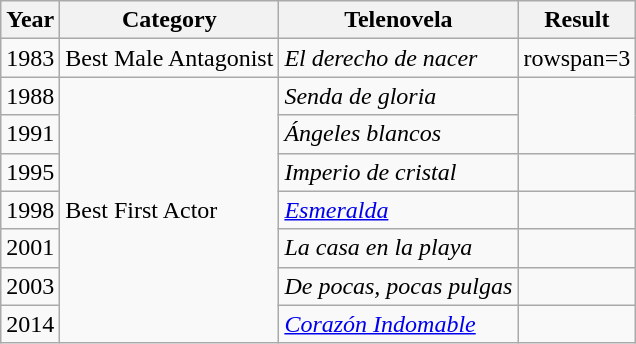<table class="wikitable">
<tr>
<th><strong>Year</strong></th>
<th><strong>Category</strong></th>
<th><strong>Telenovela</strong></th>
<th><strong>Result</strong></th>
</tr>
<tr>
<td>1983</td>
<td>Best Male Antagonist</td>
<td><em>El derecho de nacer</em></td>
<td>rowspan=3 </td>
</tr>
<tr>
<td>1988</td>
<td rowspan=7>Best First Actor</td>
<td><em>Senda de gloria</em></td>
</tr>
<tr>
<td>1991</td>
<td><em>Ángeles blancos</em></td>
</tr>
<tr>
<td>1995</td>
<td><em>Imperio de cristal</em></td>
<td></td>
</tr>
<tr>
<td>1998</td>
<td><em><a href='#'>Esmeralda</a></em></td>
<td></td>
</tr>
<tr>
<td>2001</td>
<td><em>La casa en la playa</em></td>
<td></td>
</tr>
<tr>
<td>2003</td>
<td><em>De pocas, pocas pulgas</em></td>
<td></td>
</tr>
<tr>
<td>2014</td>
<td><em><a href='#'>Corazón Indomable</a></em></td>
<td></td>
</tr>
</table>
